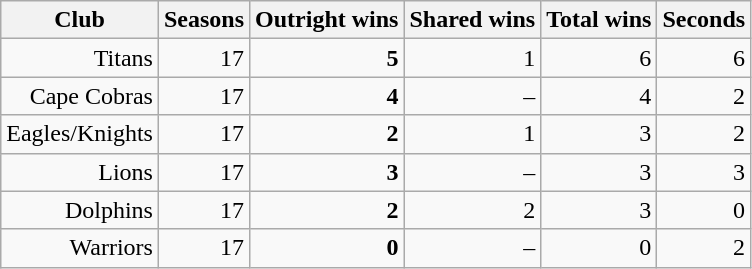<table class="wikitable sortable" style="text-align:right;">
<tr>
<th>Club</th>
<th>Seasons</th>
<th>Outright wins</th>
<th>Shared wins</th>
<th>Total wins</th>
<th>Seconds</th>
</tr>
<tr>
<td>Titans</td>
<td>17</td>
<td><strong>5</strong></td>
<td>1</td>
<td>6</td>
<td>6</td>
</tr>
<tr>
<td>Cape Cobras</td>
<td>17</td>
<td><strong>4</strong></td>
<td>–</td>
<td>4</td>
<td>2</td>
</tr>
<tr>
<td>Eagles/Knights</td>
<td>17</td>
<td><strong>2</strong></td>
<td>1</td>
<td>3</td>
<td>2</td>
</tr>
<tr>
<td>Lions</td>
<td>17</td>
<td><strong>3</strong></td>
<td>–</td>
<td>3</td>
<td>3</td>
</tr>
<tr>
<td>Dolphins</td>
<td>17</td>
<td><strong>2</strong></td>
<td>2</td>
<td>3</td>
<td>0</td>
</tr>
<tr>
<td>Warriors</td>
<td>17</td>
<td><strong>0</strong></td>
<td>–</td>
<td>0</td>
<td>2</td>
</tr>
</table>
